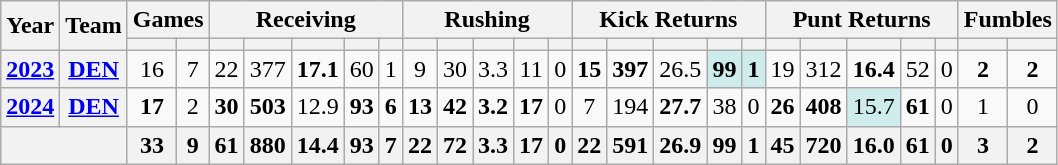<table class="wikitable" style="text-align:center;">
<tr>
<th rowspan="2">Year</th>
<th rowspan="2">Team</th>
<th colspan="2">Games</th>
<th colspan="5">Receiving</th>
<th colspan="5">Rushing</th>
<th colspan="5">Kick Returns</th>
<th colspan="5">Punt Returns</th>
<th colspan="2">Fumbles</th>
</tr>
<tr>
<th></th>
<th></th>
<th></th>
<th></th>
<th></th>
<th></th>
<th></th>
<th></th>
<th></th>
<th></th>
<th></th>
<th></th>
<th></th>
<th></th>
<th></th>
<th></th>
<th></th>
<th></th>
<th></th>
<th></th>
<th></th>
<th></th>
<th></th>
<th></th>
</tr>
<tr>
<th><a href='#'>2023</a></th>
<th><a href='#'>DEN</a></th>
<td>16</td>
<td>7</td>
<td>22</td>
<td>377</td>
<td><strong>17.1</strong></td>
<td>60</td>
<td>1</td>
<td>9</td>
<td>30</td>
<td>3.3</td>
<td>11</td>
<td>0</td>
<td><strong>15</strong></td>
<td><strong>397</strong></td>
<td>26.5</td>
<td style="background:#cfecec;"><strong>99</strong></td>
<td style="background:#cfecec;"><strong>1</strong></td>
<td>19</td>
<td>312</td>
<td><strong>16.4</strong></td>
<td>52</td>
<td>0</td>
<td><strong>2</strong></td>
<td><strong>2</strong></td>
</tr>
<tr>
<th><a href='#'>2024</a></th>
<th><a href='#'>DEN</a></th>
<td><strong>17</strong></td>
<td>2</td>
<td><strong>30</strong></td>
<td><strong>503</strong></td>
<td>12.9</td>
<td><strong>93</strong></td>
<td><strong>6</strong></td>
<td><strong>13</strong></td>
<td><strong>42</strong></td>
<td><strong>3.2</strong></td>
<td><strong>17</strong></td>
<td>0</td>
<td>7</td>
<td>194</td>
<td><strong>27.7</strong></td>
<td>38</td>
<td>0</td>
<td><strong>26</strong></td>
<td><strong>408</strong></td>
<td style="background:#cfecec;">15.7</td>
<td><strong>61</strong></td>
<td>0</td>
<td>1</td>
<td>0</td>
</tr>
<tr>
<th colspan="2"></th>
<th>33</th>
<th>9</th>
<th>61</th>
<th>880</th>
<th>14.4</th>
<th>93</th>
<th>7</th>
<th>22</th>
<th>72</th>
<th>3.3</th>
<th>17</th>
<th>0</th>
<th>22</th>
<th>591</th>
<th>26.9</th>
<th>99</th>
<th>1</th>
<th>45</th>
<th>720</th>
<th>16.0</th>
<th>61</th>
<th>0</th>
<th>3</th>
<th>2</th>
</tr>
</table>
